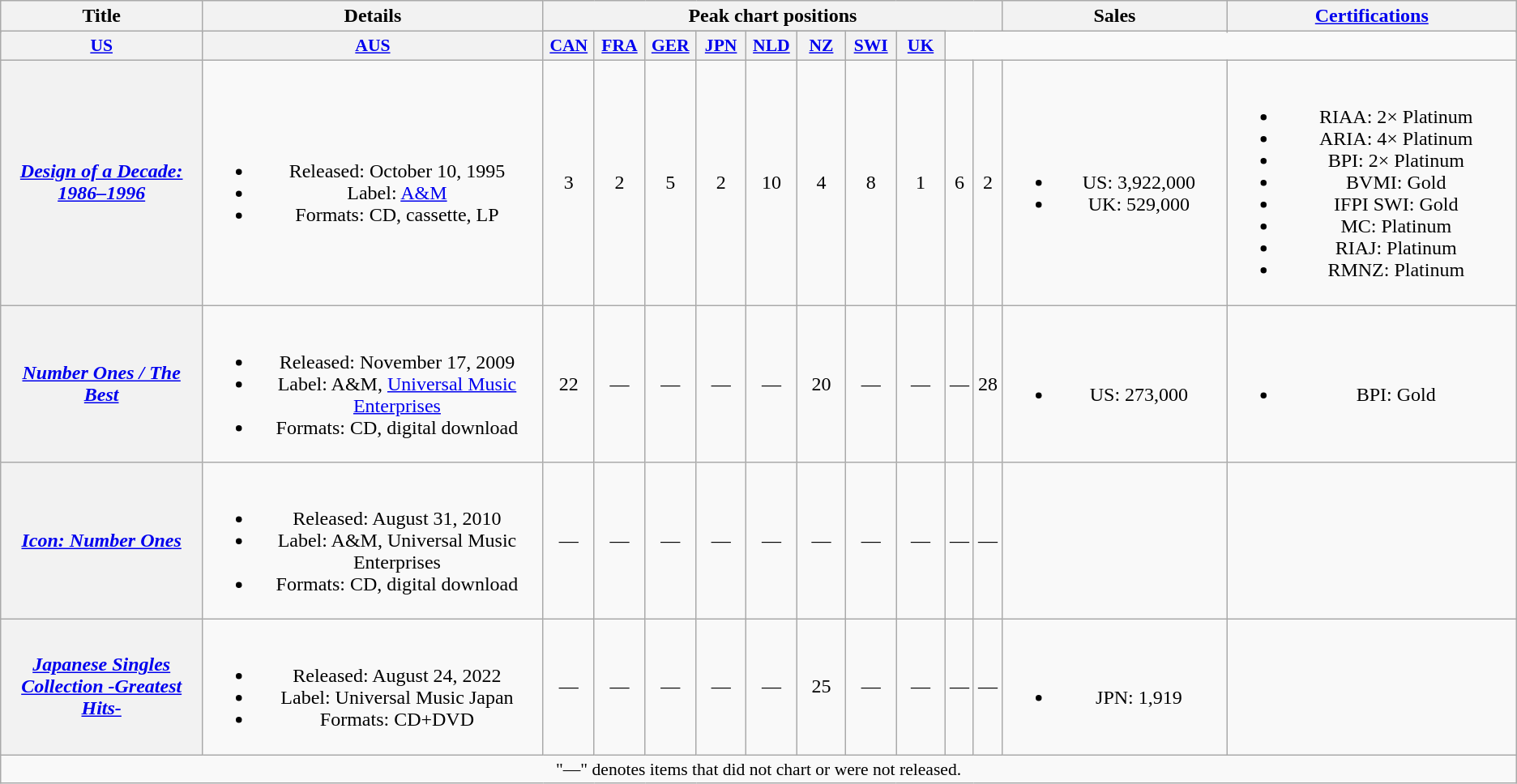<table class="wikitable plainrowheaders" style="text-align:center;">
<tr>
<th scope="col" rowspan="2" style="width:11em;">Title</th>
<th scope="col" rowspan="2" style="width:19em;">Details</th>
<th scope="col" colspan="10">Peak chart positions</th>
<th scope="col" rowspan="2" style="width:12em;">Sales</th>
<th scope="col" rowspan="2" style="width:16em;"><a href='#'>Certifications</a></th>
</tr>
<tr wspan="2" style="width:13em;" | >
</tr>
<tr>
<th scope="col" style="width:2.5em;font-size:90%;"><a href='#'>US</a><br></th>
<th scope="col" style="width:2.5em;font-size:90%;"><a href='#'>AUS</a><br></th>
<th scope="col" style="width:2.5em;font-size:90%;"><a href='#'>CAN</a><br></th>
<th scope="col" style="width:2.5em;font-size:90%;"><a href='#'>FRA</a><br></th>
<th scope="col" style="width:2.5em;font-size:90%;"><a href='#'>GER</a><br></th>
<th scope="col" style="width:2.5em;font-size:90%;"><a href='#'>JPN</a><br></th>
<th scope="col" style="width:2.5em;font-size:90%;"><a href='#'>NLD</a><br></th>
<th scope="col" style="width:2.5em;font-size:90%;"><a href='#'>NZ</a><br></th>
<th scope="col" style="width:2.5em;font-size:90%;"><a href='#'>SWI</a><br></th>
<th scope="col" style="width:2.5em;font-size:90%;"><a href='#'>UK</a><br></th>
</tr>
<tr>
<th scope="row"><em><a href='#'>Design of a Decade: 1986–1996</a></em></th>
<td><br><ul><li>Released: October 10, 1995</li><li>Label: <a href='#'>A&M</a></li><li>Formats: CD, cassette, LP</li></ul></td>
<td>3</td>
<td>2</td>
<td>5</td>
<td>2</td>
<td>10</td>
<td>4</td>
<td>8</td>
<td>1</td>
<td>6</td>
<td>2</td>
<td><br><ul><li>US: 3,922,000</li><li>UK: 529,000</li></ul></td>
<td><br><ul><li>RIAA: 2× Platinum</li><li>ARIA: 4× Platinum</li><li>BPI: 2× Platinum</li><li>BVMI: Gold</li><li>IFPI SWI: Gold</li><li>MC: Platinum</li><li>RIAJ: Platinum</li><li>RMNZ: Platinum</li></ul></td>
</tr>
<tr>
<th scope="row"><em><a href='#'>Number Ones / The Best</a></em></th>
<td><br><ul><li>Released: November 17, 2009</li><li>Label: A&M, <a href='#'>Universal Music<br>Enterprises</a></li><li>Formats: CD, digital download</li></ul></td>
<td>22</td>
<td>—</td>
<td>—</td>
<td>—</td>
<td>—</td>
<td>20</td>
<td>—</td>
<td>—</td>
<td>—</td>
<td>28</td>
<td><br><ul><li>US: 273,000</li></ul></td>
<td><br><ul><li>BPI: Gold</li></ul></td>
</tr>
<tr>
<th scope="row"><em><a href='#'>Icon: Number Ones</a></em></th>
<td><br><ul><li>Released: August 31, 2010</li><li>Label: A&M, Universal Music<br>Enterprises</li><li>Formats: CD, digital download</li></ul></td>
<td>—</td>
<td>—</td>
<td>—</td>
<td>—</td>
<td>—</td>
<td>—</td>
<td>—</td>
<td>—</td>
<td>—</td>
<td>—</td>
<td></td>
<td></td>
</tr>
<tr>
<th scope="row"><em><a href='#'>Japanese Singles Collection -Greatest Hits-</a></em></th>
<td><br><ul><li>Released: August 24, 2022</li><li>Label: Universal Music Japan</li><li>Formats: CD+DVD</li></ul></td>
<td>—</td>
<td>—</td>
<td>—</td>
<td>—</td>
<td>—</td>
<td>25</td>
<td>—</td>
<td>—</td>
<td>—</td>
<td>—</td>
<td><br><ul><li>JPN: 1,919</li></ul></td>
<td></td>
</tr>
<tr>
<td colspan="14" style="text-align:center; font-size:90%;">"—" denotes items that did not chart or were not released.</td>
</tr>
</table>
